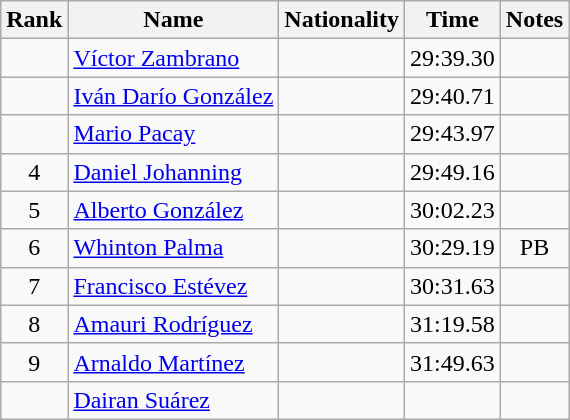<table class="wikitable sortable" style="text-align:center">
<tr>
<th>Rank</th>
<th>Name</th>
<th>Nationality</th>
<th>Time</th>
<th>Notes</th>
</tr>
<tr>
<td></td>
<td align=left><a href='#'>Víctor Zambrano</a></td>
<td align=left></td>
<td>29:39.30</td>
<td></td>
</tr>
<tr>
<td></td>
<td align=left><a href='#'>Iván Darío González</a></td>
<td align=left></td>
<td>29:40.71</td>
<td></td>
</tr>
<tr>
<td></td>
<td align=left><a href='#'>Mario Pacay</a></td>
<td align=left></td>
<td>29:43.97</td>
<td></td>
</tr>
<tr>
<td>4</td>
<td align=left><a href='#'>Daniel Johanning</a></td>
<td align=left></td>
<td>29:49.16</td>
<td></td>
</tr>
<tr>
<td>5</td>
<td align=left><a href='#'>Alberto González</a></td>
<td align=left></td>
<td>30:02.23</td>
<td></td>
</tr>
<tr>
<td>6</td>
<td align=left><a href='#'>Whinton Palma</a></td>
<td align=left></td>
<td>30:29.19</td>
<td>PB</td>
</tr>
<tr>
<td>7</td>
<td align=left><a href='#'>Francisco Estévez</a></td>
<td align=left></td>
<td>30:31.63</td>
<td></td>
</tr>
<tr>
<td>8</td>
<td align=left><a href='#'>Amauri Rodríguez</a></td>
<td align=left></td>
<td>31:19.58</td>
<td></td>
</tr>
<tr>
<td>9</td>
<td align=left><a href='#'>Arnaldo Martínez</a></td>
<td align=left></td>
<td>31:49.63</td>
<td></td>
</tr>
<tr>
<td></td>
<td align=left><a href='#'>Dairan Suárez</a></td>
<td align=left></td>
<td></td>
<td></td>
</tr>
</table>
